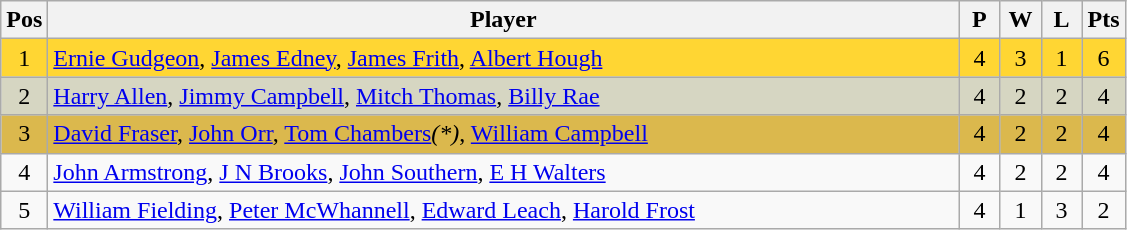<table class="wikitable" style="font-size: 100%">
<tr>
<th width=20>Pos</th>
<th width=600>Player</th>
<th width=20>P</th>
<th width=20>W</th>
<th width=20>L</th>
<th width=20>Pts</th>
</tr>
<tr align=center style="background: #FFD633;">
<td>1</td>
<td align="left"> <a href='#'>Ernie Gudgeon</a>, <a href='#'>James Edney</a>, <a href='#'>James Frith</a>, <a href='#'>Albert Hough</a></td>
<td>4</td>
<td>3</td>
<td>1</td>
<td>6</td>
</tr>
<tr align=center style="background: #D6D6C2;">
<td>2</td>
<td align="left"> <a href='#'>Harry Allen</a>, <a href='#'>Jimmy Campbell</a>, <a href='#'>Mitch Thomas</a>, <a href='#'>Billy Rae</a></td>
<td>4</td>
<td>2</td>
<td>2</td>
<td>4</td>
</tr>
<tr align=center style="background: #DBB84D;">
<td>3</td>
<td align="left"> <a href='#'>David Fraser</a>, <a href='#'>John Orr</a>, <a href='#'>Tom Chambers</a><em>(*)</em>, <a href='#'>William Campbell</a></td>
<td>4</td>
<td>2</td>
<td>2</td>
<td>4</td>
</tr>
<tr align=center>
<td>4</td>
<td align="left"> <a href='#'>John Armstrong</a>, <a href='#'>J N Brooks</a>, <a href='#'>John Southern</a>, <a href='#'>E H Walters</a></td>
<td>4</td>
<td>2</td>
<td>2</td>
<td>4</td>
</tr>
<tr align=center>
<td>5</td>
<td align="left"> <a href='#'>William Fielding</a>, <a href='#'>Peter McWhannell</a>, <a href='#'>Edward Leach</a>, <a href='#'>Harold Frost</a></td>
<td>4</td>
<td>1</td>
<td>3</td>
<td>2</td>
</tr>
</table>
